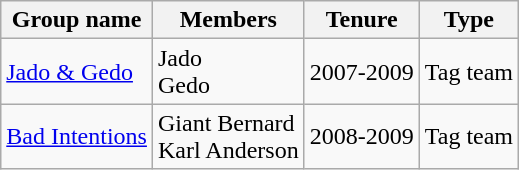<table class="wikitable">
<tr>
<th>Group name</th>
<th>Members</th>
<th>Tenure</th>
<th>Type</th>
</tr>
<tr>
<td><a href='#'>Jado & Gedo</a></td>
<td>Jado<br>Gedo</td>
<td>2007-2009</td>
<td>Tag team</td>
</tr>
<tr>
<td><a href='#'>Bad Intentions</a></td>
<td>Giant Bernard<br>Karl Anderson</td>
<td>2008-2009</td>
<td>Tag team</td>
</tr>
</table>
